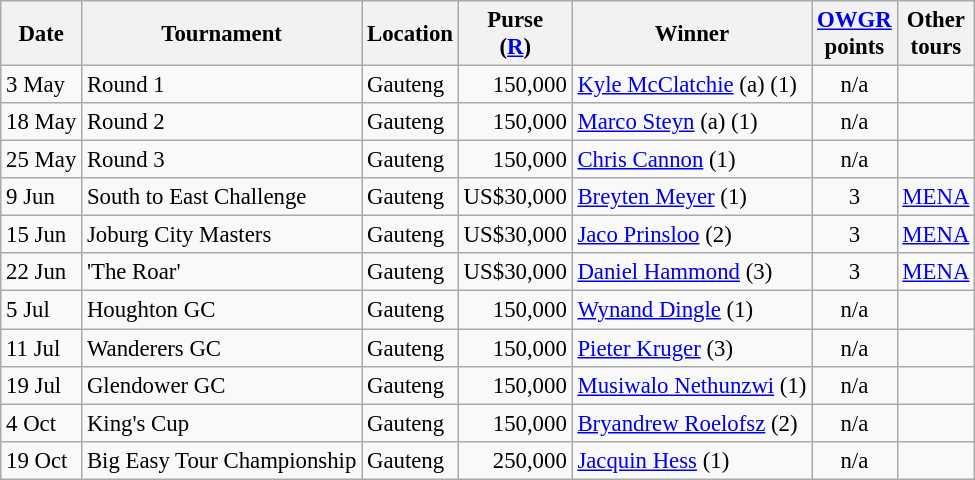<table class="wikitable" style="font-size:95%;">
<tr>
<th>Date</th>
<th>Tournament</th>
<th>Location</th>
<th>Purse<br>(<a href='#'>R</a>)</th>
<th>Winner</th>
<th><a href='#'>OWGR</a><br>points</th>
<th>Other<br>tours</th>
</tr>
<tr>
<td>3 May</td>
<td>Round 1</td>
<td>Gauteng</td>
<td align=right>150,000</td>
<td> <a href='#'>Kyle McClatchie</a> (a) (1)</td>
<td align=center>n/a</td>
<td></td>
</tr>
<tr>
<td>18 May</td>
<td>Round 2</td>
<td>Gauteng</td>
<td align=right>150,000</td>
<td> <a href='#'>Marco Steyn</a> (a) (1)</td>
<td align=center>n/a</td>
<td></td>
</tr>
<tr>
<td>25 May</td>
<td>Round 3</td>
<td>Gauteng</td>
<td align=right>150,000</td>
<td> <a href='#'>Chris Cannon</a> (1)</td>
<td align=center>n/a</td>
<td></td>
</tr>
<tr>
<td>9 Jun</td>
<td>South to East Challenge</td>
<td>Gauteng</td>
<td align=right>US$30,000</td>
<td> <a href='#'>Breyten Meyer</a> (1)</td>
<td align=center>3</td>
<td><a href='#'>MENA</a></td>
</tr>
<tr>
<td>15 Jun</td>
<td>Joburg City Masters</td>
<td>Gauteng</td>
<td align=right>US$30,000</td>
<td> <a href='#'>Jaco Prinsloo</a> (2)</td>
<td align=center>3</td>
<td><a href='#'>MENA</a></td>
</tr>
<tr>
<td>22 Jun</td>
<td>'The Roar'</td>
<td>Gauteng</td>
<td align=right>US$30,000</td>
<td> <a href='#'>Daniel Hammond</a> (3)</td>
<td align=center>3</td>
<td><a href='#'>MENA</a></td>
</tr>
<tr>
<td>5 Jul</td>
<td>Houghton GC</td>
<td>Gauteng</td>
<td align=right>150,000</td>
<td> <a href='#'>Wynand Dingle</a> (1)</td>
<td align=center>n/a</td>
<td></td>
</tr>
<tr>
<td>11 Jul</td>
<td>Wanderers GC</td>
<td>Gauteng</td>
<td align=right>150,000</td>
<td> <a href='#'>Pieter Kruger</a> (3)</td>
<td align=center>n/a</td>
<td></td>
</tr>
<tr>
<td>19 Jul</td>
<td>Glendower GC</td>
<td>Gauteng</td>
<td align=right>150,000</td>
<td> <a href='#'>Musiwalo Nethunzwi</a> (1)</td>
<td align=center>n/a</td>
<td></td>
</tr>
<tr>
<td>4 Oct</td>
<td>King's Cup</td>
<td>Gauteng</td>
<td align=right>150,000</td>
<td> <a href='#'>Bryandrew Roelofsz</a> (2)</td>
<td align=center>n/a</td>
<td></td>
</tr>
<tr>
<td>19 Oct</td>
<td>Big Easy Tour Championship</td>
<td>Gauteng</td>
<td align=right>250,000</td>
<td> <a href='#'>Jacquin Hess</a> (1)</td>
<td align=center>n/a</td>
<td></td>
</tr>
</table>
